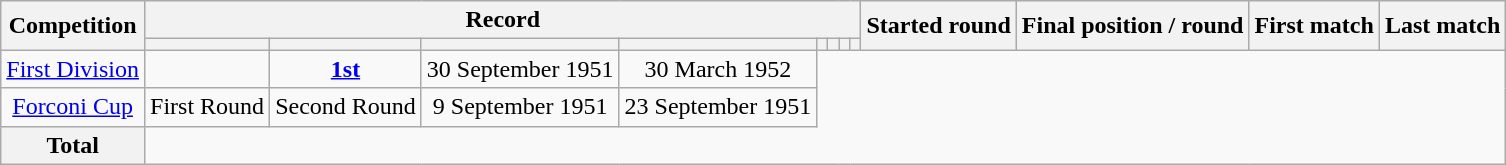<table class="wikitable" style="text-align: center">
<tr>
<th rowspan=2>Competition</th>
<th colspan=8>Record</th>
<th rowspan=2>Started round</th>
<th rowspan=2>Final position / round</th>
<th rowspan=2>First match</th>
<th rowspan=2>Last match</th>
</tr>
<tr>
<th></th>
<th></th>
<th></th>
<th></th>
<th></th>
<th></th>
<th></th>
<th></th>
</tr>
<tr>
<td><a href='#'>First Division</a><br></td>
<td></td>
<td><a href='#'><strong>1st</strong></a></td>
<td>30 September 1951</td>
<td>30 March 1952</td>
</tr>
<tr>
<td><a href='#'>Forconi Cup</a><br></td>
<td>First Round</td>
<td>Second Round</td>
<td>9 September 1951</td>
<td>23 September 1951</td>
</tr>
<tr>
<th>Total<br></th>
</tr>
</table>
